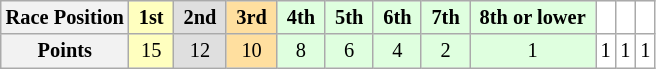<table class="wikitable" style="font-size:85%; text-align:center">
<tr>
<th>Race Position</th>
<td style="background:#ffffbf;"> <strong>1st</strong> </td>
<td style="background:#dfdfdf;"> <strong>2nd</strong> </td>
<td style="background:#ffdf9f;"> <strong>3rd</strong> </td>
<td style="background:#dfffdf;"> <strong>4th</strong> </td>
<td style="background:#dfffdf;"> <strong>5th</strong> </td>
<td style="background:#dfffdf;"> <strong>6th</strong> </td>
<td style="background:#dfffdf;"> <strong>7th</strong> </td>
<td style="background:#dfffdf;"> <strong>8th or lower</strong> </td>
<td style="background:#ffffff;"> <strong></strong> </td>
<td style="background:#ffffff;"> <strong></strong> </td>
<td style="background:#ffffff;"> <strong></strong> </td>
</tr>
<tr>
<th>Points</th>
<td style="background:#ffffbf;">15</td>
<td style="background:#dfdfdf;">12</td>
<td style="background:#ffdf9f;">10</td>
<td style="background:#dfffdf;">8</td>
<td style="background:#dfffdf;">6</td>
<td style="background:#dfffdf;">4</td>
<td style="background:#dfffdf;">2</td>
<td style="background:#dfffdf;">1</td>
<td style="background:#ffffff;">1</td>
<td style="background:#ffffff;">1</td>
<td style="background:#ffffff;">1</td>
</tr>
</table>
